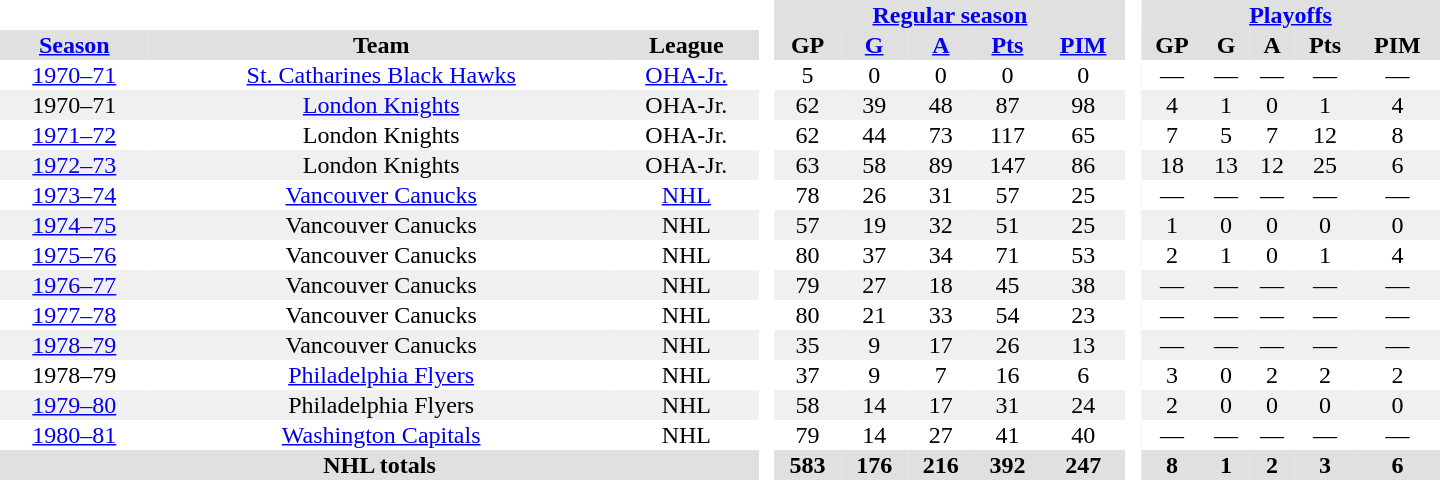<table border="0" cellpadding="1" cellspacing="0" style="text-align:center; width:60em">
<tr bgcolor="#e0e0e0">
<th colspan="3" bgcolor="#ffffff"> </th>
<th rowspan="99" bgcolor="#ffffff"> </th>
<th colspan="5"><a href='#'>Regular season</a></th>
<th rowspan="99" bgcolor="#ffffff"> </th>
<th colspan="5"><a href='#'>Playoffs</a></th>
</tr>
<tr bgcolor="#e0e0e0">
<th><a href='#'>Season</a></th>
<th>Team</th>
<th>League</th>
<th>GP</th>
<th><a href='#'>G</a></th>
<th><a href='#'>A</a></th>
<th><a href='#'>Pts</a></th>
<th><a href='#'>PIM</a></th>
<th>GP</th>
<th>G</th>
<th>A</th>
<th>Pts</th>
<th>PIM</th>
</tr>
<tr>
<td><a href='#'>1970–71</a></td>
<td><a href='#'>St. Catharines Black Hawks</a></td>
<td><a href='#'>OHA-Jr.</a></td>
<td>5</td>
<td>0</td>
<td>0</td>
<td>0</td>
<td>0</td>
<td>—</td>
<td>—</td>
<td>—</td>
<td>—</td>
<td>—</td>
</tr>
<tr bgcolor="#f0f0f0">
<td>1970–71</td>
<td><a href='#'>London Knights</a></td>
<td>OHA-Jr.</td>
<td>62</td>
<td>39</td>
<td>48</td>
<td>87</td>
<td>98</td>
<td>4</td>
<td>1</td>
<td>0</td>
<td>1</td>
<td>4</td>
</tr>
<tr>
<td><a href='#'>1971–72</a></td>
<td>London Knights</td>
<td>OHA-Jr.</td>
<td>62</td>
<td>44</td>
<td>73</td>
<td>117</td>
<td>65</td>
<td>7</td>
<td>5</td>
<td>7</td>
<td>12</td>
<td>8</td>
</tr>
<tr bgcolor="#f0f0f0">
<td><a href='#'>1972–73</a></td>
<td>London Knights</td>
<td>OHA-Jr.</td>
<td>63</td>
<td>58</td>
<td>89</td>
<td>147</td>
<td>86</td>
<td>18</td>
<td>13</td>
<td>12</td>
<td>25</td>
<td>6</td>
</tr>
<tr>
<td><a href='#'>1973–74</a></td>
<td><a href='#'>Vancouver Canucks</a></td>
<td><a href='#'>NHL</a></td>
<td>78</td>
<td>26</td>
<td>31</td>
<td>57</td>
<td>25</td>
<td>—</td>
<td>—</td>
<td>—</td>
<td>—</td>
<td>—</td>
</tr>
<tr bgcolor="#f0f0f0">
<td><a href='#'>1974–75</a></td>
<td>Vancouver Canucks</td>
<td>NHL</td>
<td>57</td>
<td>19</td>
<td>32</td>
<td>51</td>
<td>25</td>
<td>1</td>
<td>0</td>
<td>0</td>
<td>0</td>
<td>0</td>
</tr>
<tr>
<td><a href='#'>1975–76</a></td>
<td>Vancouver Canucks</td>
<td>NHL</td>
<td>80</td>
<td>37</td>
<td>34</td>
<td>71</td>
<td>53</td>
<td>2</td>
<td>1</td>
<td>0</td>
<td>1</td>
<td>4</td>
</tr>
<tr bgcolor="#f0f0f0">
<td><a href='#'>1976–77</a></td>
<td>Vancouver Canucks</td>
<td>NHL</td>
<td>79</td>
<td>27</td>
<td>18</td>
<td>45</td>
<td>38</td>
<td>—</td>
<td>—</td>
<td>—</td>
<td>—</td>
<td>—</td>
</tr>
<tr>
<td><a href='#'>1977–78</a></td>
<td>Vancouver Canucks</td>
<td>NHL</td>
<td>80</td>
<td>21</td>
<td>33</td>
<td>54</td>
<td>23</td>
<td>—</td>
<td>—</td>
<td>—</td>
<td>—</td>
<td>—</td>
</tr>
<tr bgcolor="#f0f0f0">
<td><a href='#'>1978–79</a></td>
<td>Vancouver Canucks</td>
<td>NHL</td>
<td>35</td>
<td>9</td>
<td>17</td>
<td>26</td>
<td>13</td>
<td>—</td>
<td>—</td>
<td>—</td>
<td>—</td>
<td>—</td>
</tr>
<tr>
<td>1978–79</td>
<td><a href='#'>Philadelphia Flyers</a></td>
<td>NHL</td>
<td>37</td>
<td>9</td>
<td>7</td>
<td>16</td>
<td>6</td>
<td>3</td>
<td>0</td>
<td>2</td>
<td>2</td>
<td>2</td>
</tr>
<tr bgcolor="#f0f0f0">
<td><a href='#'>1979–80</a></td>
<td>Philadelphia Flyers</td>
<td>NHL</td>
<td>58</td>
<td>14</td>
<td>17</td>
<td>31</td>
<td>24</td>
<td>2</td>
<td>0</td>
<td>0</td>
<td>0</td>
<td>0</td>
</tr>
<tr>
<td><a href='#'>1980–81</a></td>
<td><a href='#'>Washington Capitals</a></td>
<td>NHL</td>
<td>79</td>
<td>14</td>
<td>27</td>
<td>41</td>
<td>40</td>
<td>—</td>
<td>—</td>
<td>—</td>
<td>—</td>
<td>—</td>
</tr>
<tr style="background:#e0e0e0;">
<th colspan="3">NHL totals</th>
<th>583</th>
<th>176</th>
<th>216</th>
<th>392</th>
<th>247</th>
<th>8</th>
<th>1</th>
<th>2</th>
<th>3</th>
<th>6</th>
</tr>
</table>
